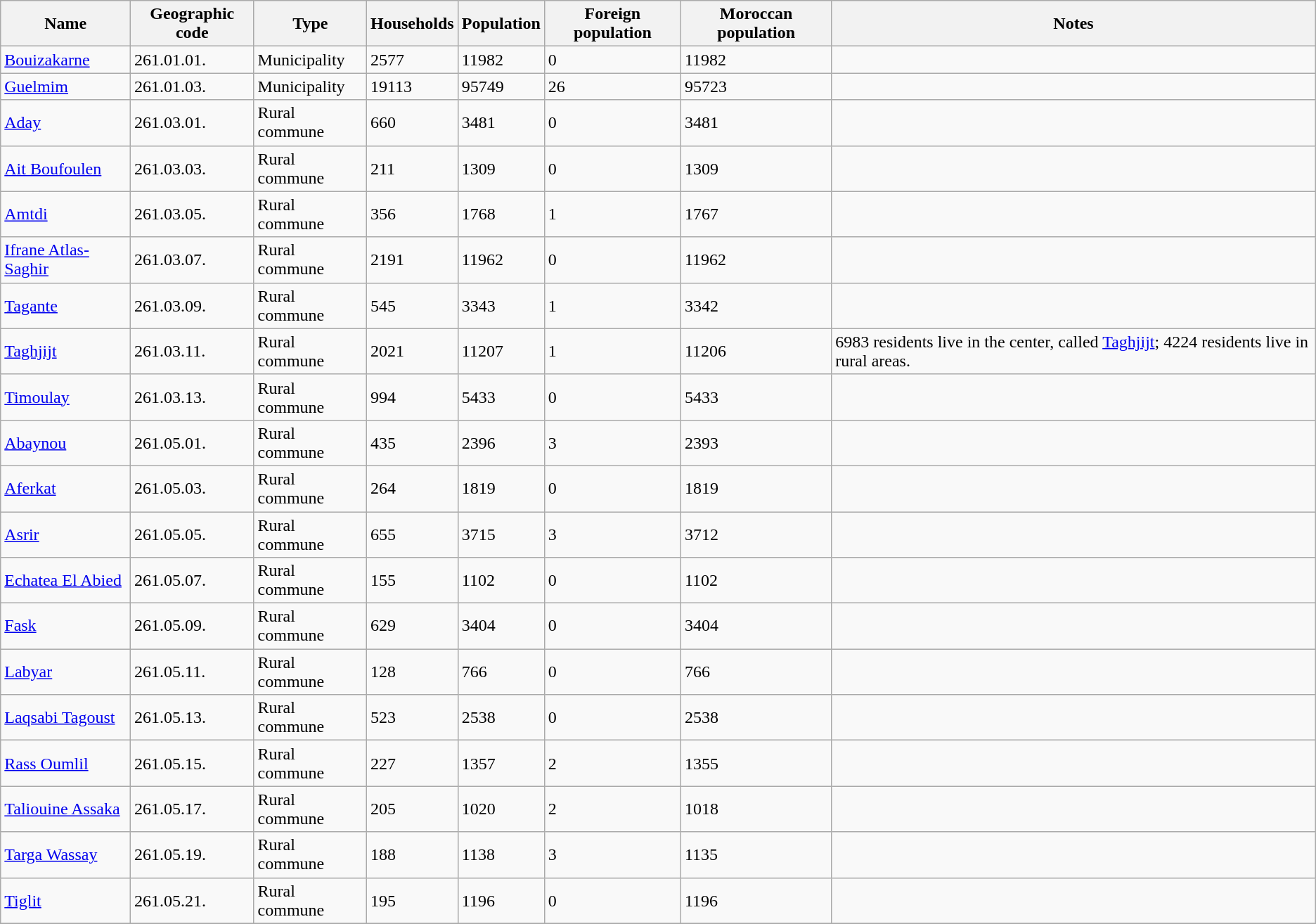<table class="wikitable sortable">
<tr>
<th>Name</th>
<th>Geographic code</th>
<th>Type</th>
<th>Households</th>
<th>Population</th>
<th>Foreign population</th>
<th>Moroccan population</th>
<th>Notes</th>
</tr>
<tr>
<td><a href='#'>Bouizakarne</a></td>
<td>261.01.01.</td>
<td>Municipality</td>
<td>2577</td>
<td>11982</td>
<td>0</td>
<td>11982</td>
<td></td>
</tr>
<tr>
<td><a href='#'>Guelmim</a></td>
<td>261.01.03.</td>
<td>Municipality</td>
<td>19113</td>
<td>95749</td>
<td>26</td>
<td>95723</td>
<td></td>
</tr>
<tr>
<td><a href='#'>Aday</a></td>
<td>261.03.01.</td>
<td>Rural commune</td>
<td>660</td>
<td>3481</td>
<td>0</td>
<td>3481</td>
<td></td>
</tr>
<tr>
<td><a href='#'>Ait Boufoulen</a></td>
<td>261.03.03.</td>
<td>Rural commune</td>
<td>211</td>
<td>1309</td>
<td>0</td>
<td>1309</td>
<td></td>
</tr>
<tr>
<td><a href='#'>Amtdi</a></td>
<td>261.03.05.</td>
<td>Rural commune</td>
<td>356</td>
<td>1768</td>
<td>1</td>
<td>1767</td>
<td></td>
</tr>
<tr>
<td><a href='#'>Ifrane Atlas-Saghir</a></td>
<td>261.03.07.</td>
<td>Rural commune</td>
<td>2191</td>
<td>11962</td>
<td>0</td>
<td>11962</td>
<td></td>
</tr>
<tr>
<td><a href='#'>Tagante</a></td>
<td>261.03.09.</td>
<td>Rural commune</td>
<td>545</td>
<td>3343</td>
<td>1</td>
<td>3342</td>
<td></td>
</tr>
<tr>
<td><a href='#'>Taghjijt</a></td>
<td>261.03.11.</td>
<td>Rural commune</td>
<td>2021</td>
<td>11207</td>
<td>1</td>
<td>11206</td>
<td>6983 residents live in the center, called <a href='#'>Taghjijt</a>; 4224 residents live in rural areas.</td>
</tr>
<tr>
<td><a href='#'>Timoulay</a></td>
<td>261.03.13.</td>
<td>Rural commune</td>
<td>994</td>
<td>5433</td>
<td>0</td>
<td>5433</td>
<td></td>
</tr>
<tr>
<td><a href='#'>Abaynou</a></td>
<td>261.05.01.</td>
<td>Rural commune</td>
<td>435</td>
<td>2396</td>
<td>3</td>
<td>2393</td>
<td></td>
</tr>
<tr>
<td><a href='#'>Aferkat</a></td>
<td>261.05.03.</td>
<td>Rural commune</td>
<td>264</td>
<td>1819</td>
<td>0</td>
<td>1819</td>
<td></td>
</tr>
<tr>
<td><a href='#'>Asrir</a></td>
<td>261.05.05.</td>
<td>Rural commune</td>
<td>655</td>
<td>3715</td>
<td>3</td>
<td>3712</td>
<td></td>
</tr>
<tr>
<td><a href='#'>Echatea El Abied</a></td>
<td>261.05.07.</td>
<td>Rural commune</td>
<td>155</td>
<td>1102</td>
<td>0</td>
<td>1102</td>
<td></td>
</tr>
<tr>
<td><a href='#'>Fask</a></td>
<td>261.05.09.</td>
<td>Rural commune</td>
<td>629</td>
<td>3404</td>
<td>0</td>
<td>3404</td>
<td></td>
</tr>
<tr>
<td><a href='#'>Labyar</a></td>
<td>261.05.11.</td>
<td>Rural commune</td>
<td>128</td>
<td>766</td>
<td>0</td>
<td>766</td>
<td></td>
</tr>
<tr>
<td><a href='#'>Laqsabi Tagoust</a></td>
<td>261.05.13.</td>
<td>Rural commune</td>
<td>523</td>
<td>2538</td>
<td>0</td>
<td>2538</td>
<td></td>
</tr>
<tr>
<td><a href='#'>Rass Oumlil</a></td>
<td>261.05.15.</td>
<td>Rural commune</td>
<td>227</td>
<td>1357</td>
<td>2</td>
<td>1355</td>
<td></td>
</tr>
<tr>
<td><a href='#'>Taliouine Assaka</a></td>
<td>261.05.17.</td>
<td>Rural commune</td>
<td>205</td>
<td>1020</td>
<td>2</td>
<td>1018</td>
<td></td>
</tr>
<tr>
<td><a href='#'>Targa Wassay</a></td>
<td>261.05.19.</td>
<td>Rural commune</td>
<td>188</td>
<td>1138</td>
<td>3</td>
<td>1135</td>
<td></td>
</tr>
<tr>
<td><a href='#'>Tiglit</a></td>
<td>261.05.21.</td>
<td>Rural commune</td>
<td>195</td>
<td>1196</td>
<td>0</td>
<td>1196</td>
<td></td>
</tr>
<tr>
</tr>
</table>
